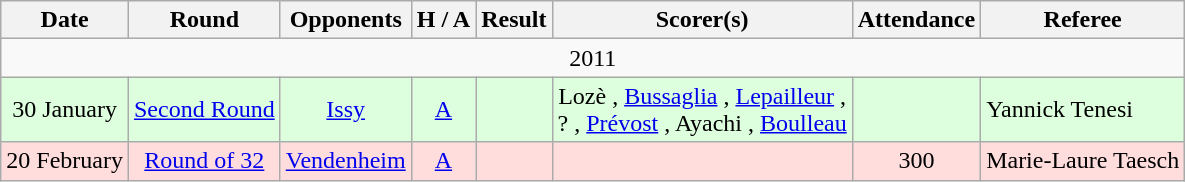<table class="wikitable" style="border-collapse:collapse; text-align:center;">
<tr style="background:#f0f6ff;">
<th>Date</th>
<th>Round</th>
<th>Opponents</th>
<th>H / A</th>
<th>Result</th>
<th>Scorer(s)</th>
<th>Attendance</th>
<th>Referee</th>
</tr>
<tr>
<td colspan=9>2011</td>
</tr>
<tr bgcolor="#ddffdd">
<td>30 January</td>
<td><a href='#'>Second Round</a></td>
<td><a href='#'>Issy</a></td>
<td><a href='#'>A</a></td>
<td></td>
<td>Lozè , <a href='#'>Bussaglia</a> , <a href='#'>Lepailleur</a> ,<br> ? , <a href='#'>Prévost</a> , Ayachi , <a href='#'>Boulleau</a> </td>
<td></td>
<td align="left"> Yannick Tenesi</td>
</tr>
<tr bgcolor="#ffdddd">
<td>20 February</td>
<td><a href='#'>Round of 32</a></td>
<td><a href='#'>Vendenheim</a></td>
<td><a href='#'>A</a></td>
<td></td>
<td></td>
<td>300</td>
<td align="left"> Marie-Laure Taesch</td>
</tr>
</table>
